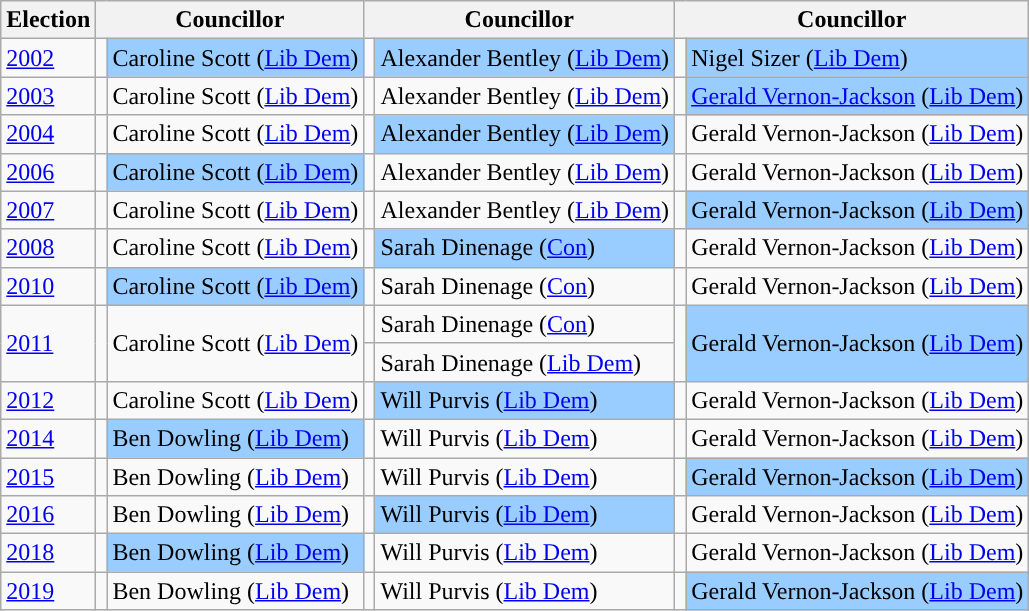<table class="wikitable">
<tr>
<th>Election</th>
<th colspan="2">Councillor</th>
<th colspan="2">Councillor</th>
<th colspan="2">Councillor</th>
</tr>
<tr>
<td><a href='#'>2002</a></td>
<td style="background-color: "></td>
<td style="background:#9cf;">Caroline Scott (<a href='#'>Lib Dem</a>)</td>
<td style="background-color: "></td>
<td style="background:#9cf;">Alexander Bentley (<a href='#'>Lib Dem</a>)</td>
<td style="background-color: "></td>
<td style="background:#9cf;">Nigel Sizer (<a href='#'>Lib Dem</a>)</td>
</tr>
<tr>
<td><a href='#'>2003</a></td>
<td style="background-color: "></td>
<td>Caroline Scott (<a href='#'>Lib Dem</a>)</td>
<td style="background-color: "></td>
<td>Alexander Bentley (<a href='#'>Lib Dem</a>)</td>
<td style="background-color: "></td>
<td style="background:#9cf;"><a href='#'>Gerald Vernon-Jackson</a> (<a href='#'>Lib Dem</a>)</td>
</tr>
<tr>
<td><a href='#'>2004</a></td>
<td style="background-color: "></td>
<td>Caroline Scott (<a href='#'>Lib Dem</a>)</td>
<td style="background-color: "></td>
<td style="background:#9cf;">Alexander Bentley (<a href='#'>Lib Dem</a>)</td>
<td style="background-color: "></td>
<td>Gerald Vernon-Jackson (<a href='#'>Lib Dem</a>)</td>
</tr>
<tr>
<td><a href='#'>2006</a></td>
<td style="background-color: "></td>
<td style="background:#9cf;">Caroline Scott (<a href='#'>Lib Dem</a>)</td>
<td style="background-color: "></td>
<td>Alexander Bentley (<a href='#'>Lib Dem</a>)</td>
<td style="background-color: "></td>
<td>Gerald Vernon-Jackson (<a href='#'>Lib Dem</a>)</td>
</tr>
<tr>
<td><a href='#'>2007</a></td>
<td style="background-color: "></td>
<td>Caroline Scott (<a href='#'>Lib Dem</a>)</td>
<td style="background-color: "></td>
<td>Alexander Bentley (<a href='#'>Lib Dem</a>)</td>
<td style="background-color: "></td>
<td style="background:#9cf;">Gerald Vernon-Jackson (<a href='#'>Lib Dem</a>)</td>
</tr>
<tr>
<td><a href='#'>2008</a></td>
<td style="background-color: "></td>
<td>Caroline Scott (<a href='#'>Lib Dem</a>)</td>
<td style="background-color: "></td>
<td style="background:#9cf;">Sarah Dinenage (<a href='#'>Con</a>)</td>
<td style="background-color: "></td>
<td>Gerald Vernon-Jackson (<a href='#'>Lib Dem</a>)</td>
</tr>
<tr>
<td><a href='#'>2010</a></td>
<td style="background-color: "></td>
<td style="background:#9cf;">Caroline Scott (<a href='#'>Lib Dem</a>)</td>
<td style="background-color: "></td>
<td>Sarah Dinenage (<a href='#'>Con</a>)</td>
<td style="background-color: "></td>
<td>Gerald Vernon-Jackson (<a href='#'>Lib Dem</a>)</td>
</tr>
<tr>
<td rowspan=2><a href='#'>2011</a></td>
<td rowspan=2 style="background-color: "></td>
<td rowspan=2>Caroline Scott (<a href='#'>Lib Dem</a>)</td>
<td style="background-color: "></td>
<td>Sarah Dinenage (<a href='#'>Con</a>)</td>
<td rowspan=2 style="background-color: "></td>
<td style="background:#9cf;" rowspan="2">Gerald Vernon-Jackson (<a href='#'>Lib Dem</a>)</td>
</tr>
<tr>
<td style="background-color: "></td>
<td>Sarah Dinenage (<a href='#'>Lib Dem</a>)</td>
</tr>
<tr>
<td><a href='#'>2012</a></td>
<td style="background-color: "></td>
<td>Caroline Scott (<a href='#'>Lib Dem</a>)</td>
<td style="background-color: "></td>
<td style="background:#9cf;">Will Purvis (<a href='#'>Lib Dem</a>)</td>
<td style="background-color: "></td>
<td>Gerald Vernon-Jackson (<a href='#'>Lib Dem</a>)</td>
</tr>
<tr>
<td><a href='#'>2014</a></td>
<td style="background-color: "></td>
<td style="background:#9cf;">Ben Dowling (<a href='#'>Lib Dem</a>)</td>
<td style="background-color: "></td>
<td>Will Purvis (<a href='#'>Lib Dem</a>)</td>
<td style="background-color: "></td>
<td>Gerald Vernon-Jackson (<a href='#'>Lib Dem</a>)</td>
</tr>
<tr>
<td><a href='#'>2015</a></td>
<td style="background-color: "></td>
<td>Ben Dowling (<a href='#'>Lib Dem</a>)</td>
<td style="background-color: "></td>
<td>Will Purvis (<a href='#'>Lib Dem</a>)</td>
<td style="background-color: "></td>
<td style="background:#9cf;">Gerald Vernon-Jackson (<a href='#'>Lib Dem</a>)</td>
</tr>
<tr>
<td><a href='#'>2016</a></td>
<td style="background-color: "></td>
<td>Ben Dowling (<a href='#'>Lib Dem</a>)</td>
<td style="background-color: "></td>
<td style="background:#9cf;">Will Purvis (<a href='#'>Lib Dem</a>)</td>
<td style="background-color: "></td>
<td>Gerald Vernon-Jackson (<a href='#'>Lib Dem</a>)</td>
</tr>
<tr>
<td><a href='#'>2018</a></td>
<td style="background-color: "></td>
<td style="background:#9cf;">Ben Dowling (<a href='#'>Lib Dem</a>)</td>
<td style="background-color: "></td>
<td>Will Purvis (<a href='#'>Lib Dem</a>)</td>
<td style="background-color: "></td>
<td>Gerald Vernon-Jackson (<a href='#'>Lib Dem</a>)</td>
</tr>
<tr>
<td><a href='#'>2019</a></td>
<td style="background-color: "></td>
<td>Ben Dowling (<a href='#'>Lib Dem</a>)</td>
<td style="background-color: "></td>
<td>Will Purvis (<a href='#'>Lib Dem</a>)</td>
<td style="background-color: "></td>
<td style="background:#9cf;">Gerald Vernon-Jackson (<a href='#'>Lib Dem</a>)</td>
</tr>
</table>
